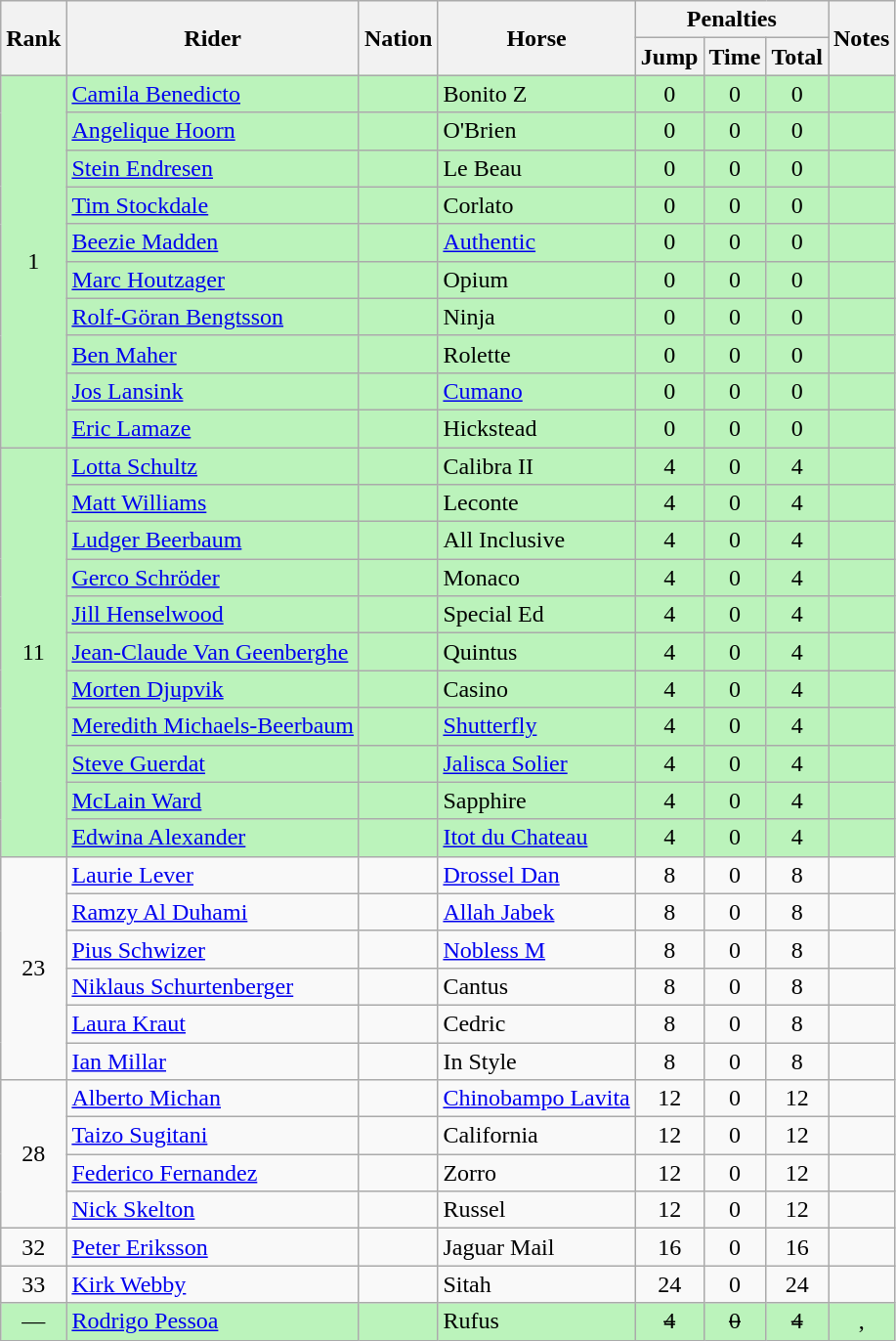<table class="wikitable sortable" style="text-align:center">
<tr>
<th rowspan="2">Rank</th>
<th rowspan="2">Rider</th>
<th rowspan="2">Nation</th>
<th rowspan="2">Horse</th>
<th colspan=3>Penalties</th>
<th rowspan=2>Notes</th>
</tr>
<tr>
<th>Jump</th>
<th>Time</th>
<th>Total</th>
</tr>
<tr bgcolor=bbf3bb>
<td rowspan="10">1</td>
<td align=left><a href='#'>Camila Benedicto</a></td>
<td align=left></td>
<td align=left>Bonito Z</td>
<td>0</td>
<td>0</td>
<td>0</td>
<td></td>
</tr>
<tr bgcolor=bbf3bb>
<td align=left><a href='#'>Angelique Hoorn</a></td>
<td align=left></td>
<td align=left>O'Brien</td>
<td>0</td>
<td>0</td>
<td>0</td>
<td></td>
</tr>
<tr bgcolor=bbf3bb>
<td align=left><a href='#'>Stein Endresen</a></td>
<td align=left></td>
<td align=left>Le Beau</td>
<td>0</td>
<td>0</td>
<td>0</td>
<td></td>
</tr>
<tr bgcolor=bbf3bb>
<td align=left><a href='#'>Tim Stockdale</a></td>
<td align=left></td>
<td align=left>Corlato</td>
<td>0</td>
<td>0</td>
<td>0</td>
<td></td>
</tr>
<tr bgcolor=bbf3bb>
<td align=left><a href='#'>Beezie Madden</a></td>
<td align=left></td>
<td align=left><a href='#'>Authentic</a></td>
<td>0</td>
<td>0</td>
<td>0</td>
<td></td>
</tr>
<tr bgcolor=bbf3bb>
<td align=left><a href='#'>Marc Houtzager</a></td>
<td align=left></td>
<td align=left>Opium</td>
<td>0</td>
<td>0</td>
<td>0</td>
<td></td>
</tr>
<tr bgcolor=bbf3bb>
<td align=left><a href='#'>Rolf-Göran Bengtsson</a></td>
<td align=left></td>
<td align=left>Ninja</td>
<td>0</td>
<td>0</td>
<td>0</td>
<td></td>
</tr>
<tr bgcolor=bbf3bb>
<td align=left><a href='#'>Ben Maher</a></td>
<td align=left></td>
<td align=left>Rolette</td>
<td>0</td>
<td>0</td>
<td>0</td>
<td></td>
</tr>
<tr bgcolor=bbf3bb>
<td align=left><a href='#'>Jos Lansink</a></td>
<td align=left></td>
<td align=left><a href='#'>Cumano</a></td>
<td>0</td>
<td>0</td>
<td>0</td>
<td></td>
</tr>
<tr bgcolor=bbf3bb>
<td align=left><a href='#'>Eric Lamaze</a></td>
<td align=left></td>
<td align=left>Hickstead</td>
<td>0</td>
<td>0</td>
<td>0</td>
<td></td>
</tr>
<tr bgcolor=bbf3bb>
<td rowspan="11">11</td>
<td align=left><a href='#'>Lotta Schultz</a></td>
<td align=left></td>
<td align=left>Calibra II</td>
<td>4</td>
<td>0</td>
<td>4</td>
<td></td>
</tr>
<tr bgcolor=bbf3bb>
<td align=left><a href='#'>Matt Williams</a></td>
<td align=left></td>
<td align=left>Leconte</td>
<td>4</td>
<td>0</td>
<td>4</td>
<td></td>
</tr>
<tr bgcolor=bbf3bb>
<td align=left><a href='#'>Ludger Beerbaum</a></td>
<td align=left></td>
<td align=left>All Inclusive</td>
<td>4</td>
<td>0</td>
<td>4</td>
<td></td>
</tr>
<tr bgcolor=bbf3bb>
<td align=left><a href='#'>Gerco Schröder</a></td>
<td align=left></td>
<td align=left>Monaco</td>
<td>4</td>
<td>0</td>
<td>4</td>
<td></td>
</tr>
<tr bgcolor=bbf3bb>
<td align=left><a href='#'>Jill Henselwood</a></td>
<td align=left></td>
<td align=left>Special Ed</td>
<td>4</td>
<td>0</td>
<td>4</td>
<td></td>
</tr>
<tr bgcolor=bbf3bb>
<td align=left><a href='#'>Jean-Claude Van Geenberghe</a></td>
<td align=left></td>
<td align=left>Quintus</td>
<td>4</td>
<td>0</td>
<td>4</td>
<td></td>
</tr>
<tr bgcolor=bbf3bb>
<td align=left><a href='#'>Morten Djupvik</a></td>
<td align=left></td>
<td align=left>Casino</td>
<td>4</td>
<td>0</td>
<td>4</td>
<td></td>
</tr>
<tr bgcolor=bbf3bb>
<td align=left><a href='#'>Meredith Michaels-Beerbaum</a></td>
<td align=left></td>
<td align=left><a href='#'>Shutterfly</a></td>
<td>4</td>
<td>0</td>
<td>4</td>
<td></td>
</tr>
<tr bgcolor=bbf3bb>
<td align=left><a href='#'>Steve Guerdat</a></td>
<td align=left></td>
<td align=left><a href='#'>Jalisca Solier</a></td>
<td>4</td>
<td>0</td>
<td>4</td>
<td></td>
</tr>
<tr bgcolor=bbf3bb>
<td align=left><a href='#'>McLain Ward</a></td>
<td align=left></td>
<td align=left>Sapphire</td>
<td>4</td>
<td>0</td>
<td>4</td>
<td></td>
</tr>
<tr bgcolor=bbf3bb>
<td align=left><a href='#'>Edwina Alexander</a></td>
<td align=left></td>
<td align=left><a href='#'>Itot du Chateau</a></td>
<td>4</td>
<td>0</td>
<td>4</td>
<td></td>
</tr>
<tr>
<td rowspan="6">23</td>
<td align=left><a href='#'>Laurie Lever</a></td>
<td align=left></td>
<td align=left><a href='#'>Drossel Dan</a></td>
<td>8</td>
<td>0</td>
<td>8</td>
<td></td>
</tr>
<tr>
<td align=left><a href='#'>Ramzy Al Duhami</a></td>
<td align=left></td>
<td align=left><a href='#'>Allah Jabek</a></td>
<td>8</td>
<td>0</td>
<td>8</td>
<td></td>
</tr>
<tr>
<td align=left><a href='#'>Pius Schwizer</a></td>
<td align=left></td>
<td align=left><a href='#'>Nobless M</a></td>
<td>8</td>
<td>0</td>
<td>8</td>
<td></td>
</tr>
<tr>
<td align=left><a href='#'>Niklaus Schurtenberger</a></td>
<td align=left></td>
<td align=left>Cantus</td>
<td>8</td>
<td>0</td>
<td>8</td>
<td></td>
</tr>
<tr>
<td align=left><a href='#'>Laura Kraut</a></td>
<td align=left></td>
<td align=left>Cedric</td>
<td>8</td>
<td>0</td>
<td>8</td>
<td></td>
</tr>
<tr>
<td align=left><a href='#'>Ian Millar</a></td>
<td align=left></td>
<td align=left>In Style</td>
<td>8</td>
<td>0</td>
<td>8</td>
<td></td>
</tr>
<tr>
<td rowspan="4">28</td>
<td align=left><a href='#'>Alberto Michan</a></td>
<td align=left></td>
<td align=left><a href='#'>Chinobampo Lavita</a></td>
<td>12</td>
<td>0</td>
<td>12</td>
<td></td>
</tr>
<tr>
<td align=left><a href='#'>Taizo Sugitani</a></td>
<td align=left></td>
<td align=left>California</td>
<td>12</td>
<td>0</td>
<td>12</td>
<td></td>
</tr>
<tr>
<td align=left><a href='#'>Federico Fernandez</a></td>
<td align=left></td>
<td align=left>Zorro</td>
<td>12</td>
<td>0</td>
<td>12</td>
<td></td>
</tr>
<tr>
<td align=left><a href='#'>Nick Skelton</a></td>
<td align=left></td>
<td align=left>Russel</td>
<td>12</td>
<td>0</td>
<td>12</td>
<td></td>
</tr>
<tr>
<td>32</td>
<td align=left><a href='#'>Peter Eriksson</a></td>
<td align=left></td>
<td align=left>Jaguar Mail</td>
<td>16</td>
<td>0</td>
<td>16</td>
<td></td>
</tr>
<tr>
<td>33</td>
<td align=left><a href='#'>Kirk Webby</a></td>
<td align=left></td>
<td align=left>Sitah</td>
<td>24</td>
<td>0</td>
<td>24</td>
<td></td>
</tr>
<tr bgcolor=bbf3bb>
<td data-sort-value=34>—</td>
<td align=left><a href='#'>Rodrigo Pessoa</a></td>
<td align=left></td>
<td align=left>Rufus</td>
<td><s>4</s></td>
<td><s>0</s></td>
<td><s>4</s></td>
<td>, </td>
</tr>
</table>
